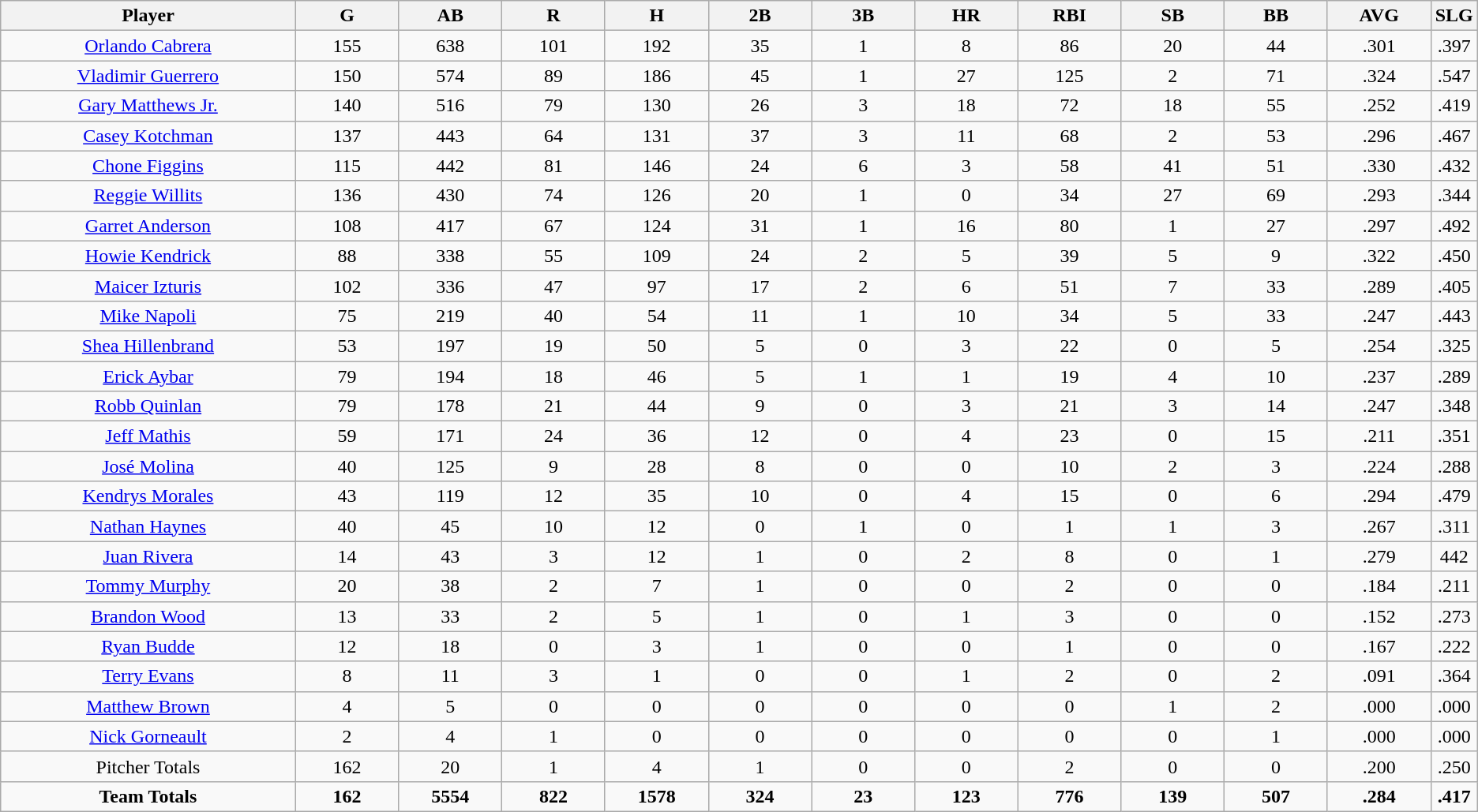<table class=wikitable style="text-align:center">
<tr>
<th bgcolor=#DDDDFF; width="20%">Player</th>
<th bgcolor=#DDDDFF; width="7%">G</th>
<th bgcolor=#DDDDFF; width="7%">AB</th>
<th bgcolor=#DDDDFF; width="7%">R</th>
<th bgcolor=#DDDDFF; width="7%">H</th>
<th bgcolor=#DDDDFF; width="7%">2B</th>
<th bgcolor=#DDDDFF; width="7%">3B</th>
<th bgcolor=#DDDDFF; width="7%">HR</th>
<th bgcolor=#DDDDFF; width="7%">RBI</th>
<th bgcolor=#DDDDFF; width="7%">SB</th>
<th bgcolor=#DDDDFF; width="7%">BB</th>
<th bgcolor=#DDDDFF; width="7%">AVG</th>
<th bgcolor=#DDDDFF; width="7%">SLG</th>
</tr>
<tr>
<td><a href='#'>Orlando Cabrera</a></td>
<td>155</td>
<td>638</td>
<td>101</td>
<td>192</td>
<td>35</td>
<td>1</td>
<td>8</td>
<td>86</td>
<td>20</td>
<td>44</td>
<td>.301</td>
<td>.397</td>
</tr>
<tr>
<td><a href='#'>Vladimir Guerrero</a></td>
<td>150</td>
<td>574</td>
<td>89</td>
<td>186</td>
<td>45</td>
<td>1</td>
<td>27</td>
<td>125</td>
<td>2</td>
<td>71</td>
<td>.324</td>
<td>.547</td>
</tr>
<tr>
<td><a href='#'>Gary Matthews Jr.</a></td>
<td>140</td>
<td>516</td>
<td>79</td>
<td>130</td>
<td>26</td>
<td>3</td>
<td>18</td>
<td>72</td>
<td>18</td>
<td>55</td>
<td>.252</td>
<td>.419</td>
</tr>
<tr>
<td><a href='#'>Casey Kotchman</a></td>
<td>137</td>
<td>443</td>
<td>64</td>
<td>131</td>
<td>37</td>
<td>3</td>
<td>11</td>
<td>68</td>
<td>2</td>
<td>53</td>
<td>.296</td>
<td>.467</td>
</tr>
<tr>
<td><a href='#'>Chone Figgins</a></td>
<td>115</td>
<td>442</td>
<td>81</td>
<td>146</td>
<td>24</td>
<td>6</td>
<td>3</td>
<td>58</td>
<td>41</td>
<td>51</td>
<td>.330</td>
<td>.432</td>
</tr>
<tr>
<td><a href='#'>Reggie Willits</a></td>
<td>136</td>
<td>430</td>
<td>74</td>
<td>126</td>
<td>20</td>
<td>1</td>
<td>0</td>
<td>34</td>
<td>27</td>
<td>69</td>
<td>.293</td>
<td>.344</td>
</tr>
<tr>
<td><a href='#'>Garret Anderson</a></td>
<td>108</td>
<td>417</td>
<td>67</td>
<td>124</td>
<td>31</td>
<td>1</td>
<td>16</td>
<td>80</td>
<td>1</td>
<td>27</td>
<td>.297</td>
<td>.492</td>
</tr>
<tr>
<td><a href='#'>Howie Kendrick</a></td>
<td>88</td>
<td>338</td>
<td>55</td>
<td>109</td>
<td>24</td>
<td>2</td>
<td>5</td>
<td>39</td>
<td>5</td>
<td>9</td>
<td>.322</td>
<td>.450</td>
</tr>
<tr>
<td><a href='#'>Maicer Izturis</a></td>
<td>102</td>
<td>336</td>
<td>47</td>
<td>97</td>
<td>17</td>
<td>2</td>
<td>6</td>
<td>51</td>
<td>7</td>
<td>33</td>
<td>.289</td>
<td>.405</td>
</tr>
<tr>
<td><a href='#'>Mike Napoli</a></td>
<td>75</td>
<td>219</td>
<td>40</td>
<td>54</td>
<td>11</td>
<td>1</td>
<td>10</td>
<td>34</td>
<td>5</td>
<td>33</td>
<td>.247</td>
<td>.443</td>
</tr>
<tr>
<td><a href='#'>Shea Hillenbrand</a></td>
<td>53</td>
<td>197</td>
<td>19</td>
<td>50</td>
<td>5</td>
<td>0</td>
<td>3</td>
<td>22</td>
<td>0</td>
<td>5</td>
<td>.254</td>
<td>.325</td>
</tr>
<tr>
<td><a href='#'>Erick Aybar</a></td>
<td>79</td>
<td>194</td>
<td>18</td>
<td>46</td>
<td>5</td>
<td>1</td>
<td>1</td>
<td>19</td>
<td>4</td>
<td>10</td>
<td>.237</td>
<td>.289</td>
</tr>
<tr>
<td><a href='#'>Robb Quinlan</a></td>
<td>79</td>
<td>178</td>
<td>21</td>
<td>44</td>
<td>9</td>
<td>0</td>
<td>3</td>
<td>21</td>
<td>3</td>
<td>14</td>
<td>.247</td>
<td>.348</td>
</tr>
<tr>
<td><a href='#'>Jeff Mathis</a></td>
<td>59</td>
<td>171</td>
<td>24</td>
<td>36</td>
<td>12</td>
<td>0</td>
<td>4</td>
<td>23</td>
<td>0</td>
<td>15</td>
<td>.211</td>
<td>.351</td>
</tr>
<tr>
<td><a href='#'>José Molina</a></td>
<td>40</td>
<td>125</td>
<td>9</td>
<td>28</td>
<td>8</td>
<td>0</td>
<td>0</td>
<td>10</td>
<td>2</td>
<td>3</td>
<td>.224</td>
<td>.288</td>
</tr>
<tr>
<td><a href='#'>Kendrys Morales</a></td>
<td>43</td>
<td>119</td>
<td>12</td>
<td>35</td>
<td>10</td>
<td>0</td>
<td>4</td>
<td>15</td>
<td>0</td>
<td>6</td>
<td>.294</td>
<td>.479</td>
</tr>
<tr>
<td><a href='#'>Nathan Haynes</a></td>
<td>40</td>
<td>45</td>
<td>10</td>
<td>12</td>
<td>0</td>
<td>1</td>
<td>0</td>
<td>1</td>
<td>1</td>
<td>3</td>
<td>.267</td>
<td>.311</td>
</tr>
<tr>
<td><a href='#'>Juan Rivera</a></td>
<td>14</td>
<td>43</td>
<td>3</td>
<td>12</td>
<td>1</td>
<td>0</td>
<td>2</td>
<td>8</td>
<td>0</td>
<td>1</td>
<td>.279</td>
<td>442</td>
</tr>
<tr>
<td><a href='#'>Tommy Murphy</a></td>
<td>20</td>
<td>38</td>
<td>2</td>
<td>7</td>
<td>1</td>
<td>0</td>
<td>0</td>
<td>2</td>
<td>0</td>
<td>0</td>
<td>.184</td>
<td>.211</td>
</tr>
<tr>
<td><a href='#'>Brandon Wood</a></td>
<td>13</td>
<td>33</td>
<td>2</td>
<td>5</td>
<td>1</td>
<td>0</td>
<td>1</td>
<td>3</td>
<td>0</td>
<td>0</td>
<td>.152</td>
<td>.273</td>
</tr>
<tr>
<td><a href='#'>Ryan Budde</a></td>
<td>12</td>
<td>18</td>
<td>0</td>
<td>3</td>
<td>1</td>
<td>0</td>
<td>0</td>
<td>1</td>
<td>0</td>
<td>0</td>
<td>.167</td>
<td>.222</td>
</tr>
<tr>
<td><a href='#'>Terry Evans</a></td>
<td>8</td>
<td>11</td>
<td>3</td>
<td>1</td>
<td>0</td>
<td>0</td>
<td>1</td>
<td>2</td>
<td>0</td>
<td>2</td>
<td>.091</td>
<td>.364</td>
</tr>
<tr>
<td><a href='#'>Matthew Brown</a></td>
<td>4</td>
<td>5</td>
<td>0</td>
<td>0</td>
<td>0</td>
<td>0</td>
<td>0</td>
<td>0</td>
<td>1</td>
<td>2</td>
<td>.000</td>
<td>.000</td>
</tr>
<tr>
<td><a href='#'>Nick Gorneault</a></td>
<td>2</td>
<td>4</td>
<td>1</td>
<td>0</td>
<td>0</td>
<td>0</td>
<td>0</td>
<td>0</td>
<td>0</td>
<td>1</td>
<td>.000</td>
<td>.000</td>
</tr>
<tr>
<td>Pitcher Totals</td>
<td>162</td>
<td>20</td>
<td>1</td>
<td>4</td>
<td>1</td>
<td>0</td>
<td>0</td>
<td>2</td>
<td>0</td>
<td>0</td>
<td>.200</td>
<td>.250</td>
</tr>
<tr>
<td><strong>Team Totals</strong></td>
<td><strong>162</strong></td>
<td><strong>5554</strong></td>
<td><strong>822</strong></td>
<td><strong>1578</strong></td>
<td><strong>324</strong></td>
<td><strong>23</strong></td>
<td><strong>123</strong></td>
<td><strong>776</strong></td>
<td><strong>139</strong></td>
<td><strong>507</strong></td>
<td><strong>.284</strong></td>
<td><strong>.417</strong></td>
</tr>
</table>
